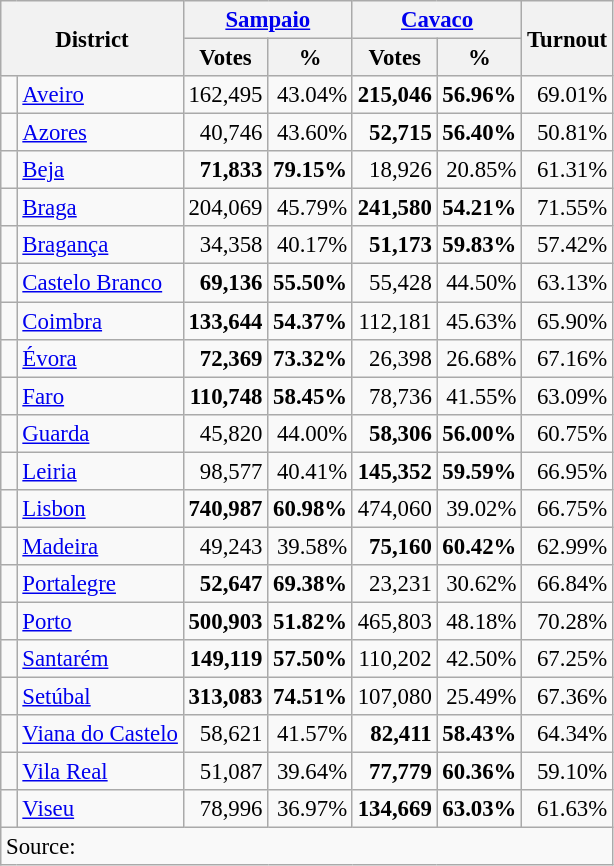<table class="wikitable sortable" style="text-align:right; font-size:95%">
<tr>
<th colspan="2" rowspan="2">District</th>
<th colspan="2"><a href='#'>Sampaio</a></th>
<th colspan="2"><a href='#'>Cavaco</a></th>
<th rowspan="2">Turnout</th>
</tr>
<tr>
<th>Votes</th>
<th>%</th>
<th>Votes</th>
<th>%</th>
</tr>
<tr>
<td> </td>
<td style="text-align:left;"><a href='#'>Aveiro</a></td>
<td>162,495</td>
<td>43.04%</td>
<td><strong>215,046</strong></td>
<td><strong>56.96%</strong></td>
<td>69.01%</td>
</tr>
<tr>
<td> </td>
<td style="text-align:left;"><a href='#'>Azores</a></td>
<td>40,746</td>
<td>43.60%</td>
<td><strong>52,715</strong></td>
<td><strong>56.40%</strong></td>
<td>50.81%</td>
</tr>
<tr>
<td> </td>
<td style="text-align:left;"><a href='#'>Beja</a></td>
<td><strong>71,833</strong></td>
<td><strong>79.15%</strong></td>
<td>18,926</td>
<td>20.85%</td>
<td>61.31%</td>
</tr>
<tr>
<td> </td>
<td style="text-align:left;"><a href='#'>Braga</a></td>
<td>204,069</td>
<td>45.79%</td>
<td><strong>241,580</strong></td>
<td><strong>54.21%</strong></td>
<td>71.55%</td>
</tr>
<tr>
<td> </td>
<td style="text-align:left;"><a href='#'>Bragança</a></td>
<td>34,358</td>
<td>40.17%</td>
<td><strong>51,173</strong></td>
<td><strong>59.83%</strong></td>
<td>57.42%</td>
</tr>
<tr>
<td> </td>
<td style="text-align:left;"><a href='#'>Castelo Branco</a></td>
<td><strong>69,136</strong></td>
<td><strong>55.50%</strong></td>
<td>55,428</td>
<td>44.50%</td>
<td>63.13%</td>
</tr>
<tr>
<td> </td>
<td style="text-align:left;"><a href='#'>Coimbra</a></td>
<td><strong>133,644</strong></td>
<td><strong>54.37%</strong></td>
<td>112,181</td>
<td>45.63%</td>
<td>65.90%</td>
</tr>
<tr>
<td> </td>
<td style="text-align:left;"><a href='#'>Évora</a></td>
<td><strong>72,369</strong></td>
<td><strong>73.32%</strong></td>
<td>26,398</td>
<td>26.68%</td>
<td>67.16%</td>
</tr>
<tr>
<td> </td>
<td style="text-align:left;"><a href='#'>Faro</a></td>
<td><strong>110,748</strong></td>
<td><strong>58.45%</strong></td>
<td>78,736</td>
<td>41.55%</td>
<td>63.09%</td>
</tr>
<tr>
<td> </td>
<td style="text-align:left;"><a href='#'>Guarda</a></td>
<td>45,820</td>
<td>44.00%</td>
<td><strong>58,306</strong></td>
<td><strong>56.00%</strong></td>
<td>60.75%</td>
</tr>
<tr>
<td> </td>
<td style="text-align:left;"><a href='#'>Leiria</a></td>
<td>98,577</td>
<td>40.41%</td>
<td><strong>145,352</strong></td>
<td><strong>59.59%</strong></td>
<td>66.95%</td>
</tr>
<tr>
<td> </td>
<td style="text-align:left;"><a href='#'>Lisbon</a></td>
<td><strong>740,987</strong></td>
<td><strong>60.98%</strong></td>
<td>474,060</td>
<td>39.02%</td>
<td>66.75%</td>
</tr>
<tr>
<td> </td>
<td style="text-align:left;"><a href='#'>Madeira</a></td>
<td>49,243</td>
<td>39.58%</td>
<td><strong>75,160</strong></td>
<td><strong>60.42%</strong></td>
<td>62.99%</td>
</tr>
<tr>
<td> </td>
<td style="text-align:left;"><a href='#'>Portalegre</a></td>
<td><strong>52,647</strong></td>
<td><strong>69.38%</strong></td>
<td>23,231</td>
<td>30.62%</td>
<td>66.84%</td>
</tr>
<tr>
<td> </td>
<td style="text-align:left;"><a href='#'>Porto</a></td>
<td><strong>500,903</strong></td>
<td><strong>51.82%</strong></td>
<td>465,803</td>
<td>48.18%</td>
<td>70.28%</td>
</tr>
<tr>
<td> </td>
<td style="text-align:left;"><a href='#'>Santarém</a></td>
<td><strong>149,119</strong></td>
<td><strong>57.50%</strong></td>
<td>110,202</td>
<td>42.50%</td>
<td>67.25%</td>
</tr>
<tr>
<td> </td>
<td style="text-align:left;"><a href='#'>Setúbal</a></td>
<td><strong>313,083</strong></td>
<td><strong>74.51%</strong></td>
<td>107,080</td>
<td>25.49%</td>
<td>67.36%</td>
</tr>
<tr>
<td> </td>
<td style="text-align:left;"><a href='#'>Viana do Castelo</a></td>
<td>58,621</td>
<td>41.57%</td>
<td><strong>82,411</strong></td>
<td><strong>58.43%</strong></td>
<td>64.34%</td>
</tr>
<tr>
<td> </td>
<td style="text-align:left;"><a href='#'>Vila Real</a></td>
<td>51,087</td>
<td>39.64%</td>
<td><strong>77,779</strong></td>
<td><strong>60.36%</strong></td>
<td>59.10%</td>
</tr>
<tr>
<td> </td>
<td style="text-align:left;"><a href='#'>Viseu</a></td>
<td>78,996</td>
<td>36.97%</td>
<td><strong>134,669</strong></td>
<td><strong>63.03%</strong></td>
<td>61.63%</td>
</tr>
<tr class="sortbottom">
<td colspan="7" style="text-align:left;">Source: </td>
</tr>
</table>
